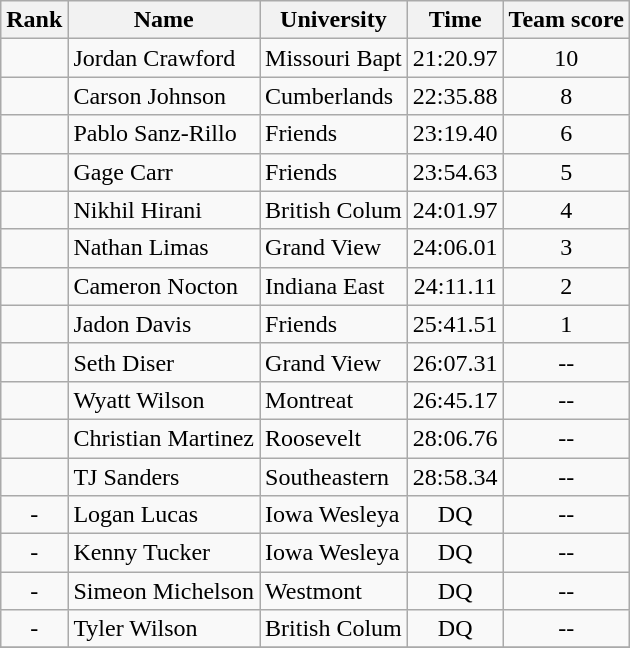<table class="wikitable sortable" style="text-align:center">
<tr>
<th>Rank</th>
<th>Name</th>
<th>University</th>
<th>Time</th>
<th>Team score</th>
</tr>
<tr>
<td></td>
<td align=left>Jordan Crawford</td>
<td align="left">Missouri Bapt</td>
<td>21:20.97</td>
<td>10</td>
</tr>
<tr>
<td></td>
<td align=left>Carson Johnson</td>
<td align="left">Cumberlands</td>
<td>22:35.88</td>
<td>8</td>
</tr>
<tr>
<td></td>
<td align=left>Pablo Sanz-Rillo</td>
<td align="left">Friends</td>
<td>23:19.40</td>
<td>6</td>
</tr>
<tr>
<td></td>
<td align=left>Gage Carr</td>
<td align="left">Friends</td>
<td>23:54.63</td>
<td>5</td>
</tr>
<tr>
<td></td>
<td align=left>Nikhil Hirani</td>
<td align="left">British Colum</td>
<td>24:01.97</td>
<td>4</td>
</tr>
<tr>
<td></td>
<td align=left>Nathan Limas</td>
<td align="left">Grand View</td>
<td>24:06.01</td>
<td>3</td>
</tr>
<tr>
<td></td>
<td align=left>Cameron Nocton</td>
<td align="left">Indiana East</td>
<td>24:11.11</td>
<td>2</td>
</tr>
<tr>
<td></td>
<td align=left>Jadon Davis</td>
<td align="left">Friends</td>
<td>25:41.51</td>
<td>1</td>
</tr>
<tr>
<td></td>
<td align=left>Seth Diser</td>
<td align="left">Grand View</td>
<td>26:07.31</td>
<td>--</td>
</tr>
<tr>
<td></td>
<td align=left>Wyatt Wilson</td>
<td align="left">Montreat</td>
<td>26:45.17</td>
<td>--</td>
</tr>
<tr>
<td></td>
<td align=left>Christian Martinez</td>
<td align="left">Roosevelt</td>
<td>28:06.76</td>
<td>--</td>
</tr>
<tr>
<td></td>
<td align=left>TJ Sanders</td>
<td align="left">Southeastern</td>
<td>28:58.34</td>
<td>--</td>
</tr>
<tr>
<td>-</td>
<td align=left>Logan Lucas</td>
<td align="left">Iowa Wesleya</td>
<td>DQ</td>
<td>--</td>
</tr>
<tr>
<td>-</td>
<td align=left>Kenny Tucker</td>
<td align="left">Iowa Wesleya</td>
<td>DQ</td>
<td>--</td>
</tr>
<tr>
<td>-</td>
<td align=left>Simeon Michelson</td>
<td align="left">Westmont</td>
<td>DQ</td>
<td>--</td>
</tr>
<tr>
<td>-</td>
<td align=left>Tyler Wilson</td>
<td align="left">British Colum</td>
<td>DQ</td>
<td>--</td>
</tr>
<tr>
</tr>
</table>
